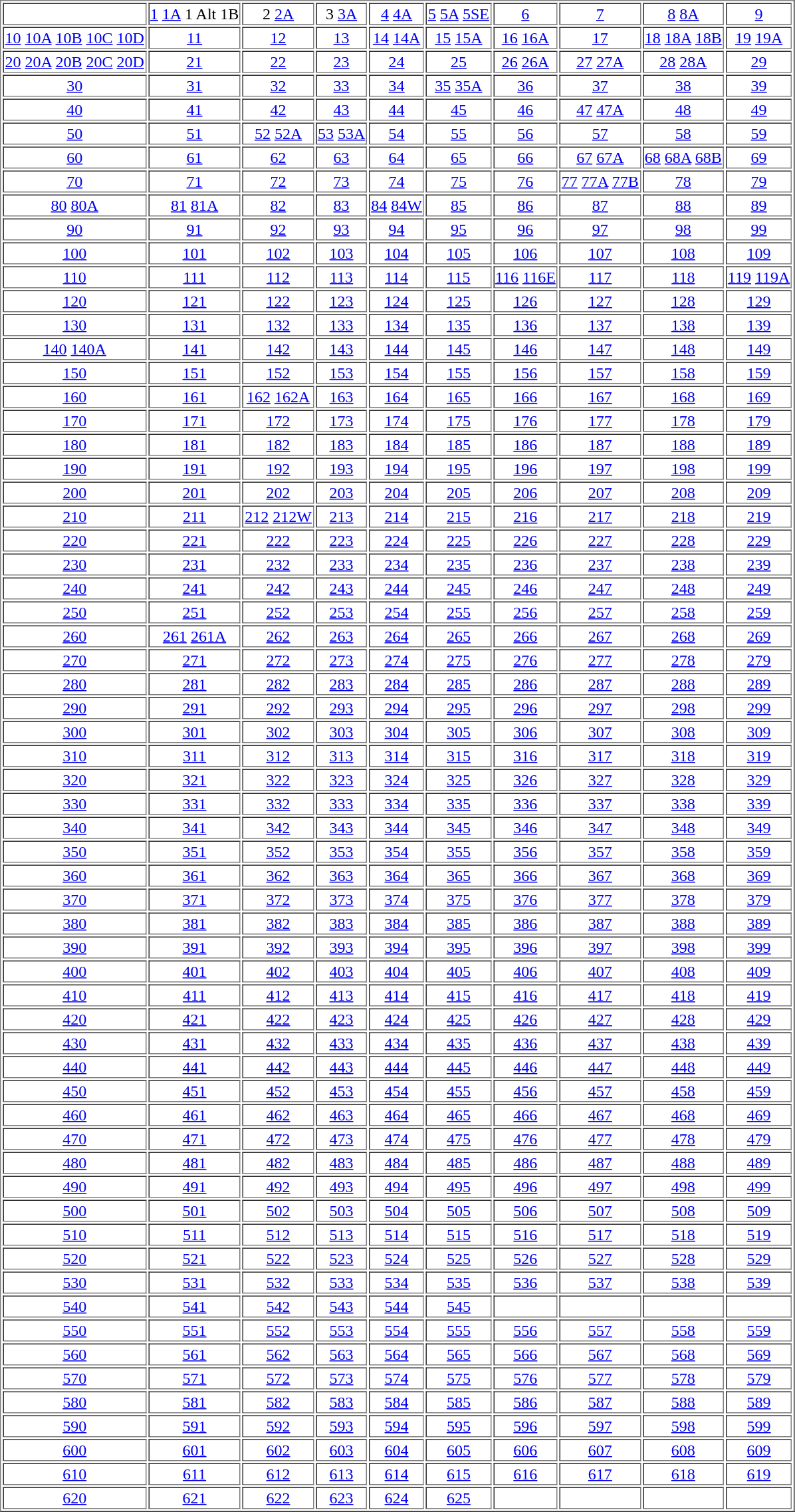<table style="text-align:center;" border=1>
<tr>
<td></td>
<td><a href='#'>1</a> <a href='#'>1A</a> 1 Alt 1B</td>
<td>2 <a href='#'>2A</a></td>
<td>3 <a href='#'>3A</a></td>
<td><a href='#'>4</a> <a href='#'>4A</a></td>
<td><a href='#'>5</a> <a href='#'>5A</a> <a href='#'>5SE</a></td>
<td><a href='#'>6</a></td>
<td><a href='#'>7</a></td>
<td><a href='#'>8</a> <a href='#'>8A</a></td>
<td><a href='#'>9</a></td>
</tr>
<tr>
<td><a href='#'>10</a> <a href='#'>10A</a> <a href='#'>10B</a> <a href='#'>10C</a> <a href='#'>10D</a></td>
<td><a href='#'>11</a></td>
<td><a href='#'>12</a></td>
<td><a href='#'>13</a></td>
<td><a href='#'>14</a> <a href='#'>14A</a></td>
<td><a href='#'>15</a> <a href='#'>15A</a></td>
<td><a href='#'>16</a> <a href='#'>16A</a></td>
<td><a href='#'>17</a></td>
<td><a href='#'>18</a> <a href='#'>18A</a> <a href='#'>18B</a></td>
<td><a href='#'>19</a> <a href='#'>19A</a></td>
</tr>
<tr>
<td><a href='#'>20</a> <a href='#'>20A</a> <a href='#'>20B</a> <a href='#'>20C</a> <a href='#'>20D</a></td>
<td><a href='#'>21</a></td>
<td><a href='#'>22</a></td>
<td><a href='#'>23</a></td>
<td><a href='#'>24</a></td>
<td><a href='#'>25</a></td>
<td><a href='#'>26</a> <a href='#'>26A</a></td>
<td><a href='#'>27</a> <a href='#'>27A</a></td>
<td><a href='#'>28</a> <a href='#'>28A</a></td>
<td><a href='#'>29</a></td>
</tr>
<tr>
<td><a href='#'>30</a></td>
<td><a href='#'>31</a></td>
<td><a href='#'>32</a></td>
<td><a href='#'>33</a></td>
<td><a href='#'>34</a></td>
<td><a href='#'>35</a> <a href='#'>35A</a></td>
<td><a href='#'>36</a></td>
<td><a href='#'>37</a></td>
<td><a href='#'>38</a></td>
<td><a href='#'>39</a></td>
</tr>
<tr>
<td><a href='#'>40</a></td>
<td><a href='#'>41</a></td>
<td><a href='#'>42</a></td>
<td><a href='#'>43</a></td>
<td><a href='#'>44</a></td>
<td><a href='#'>45</a></td>
<td><a href='#'>46</a></td>
<td><a href='#'>47</a> <a href='#'>47A</a></td>
<td><a href='#'>48</a></td>
<td><a href='#'>49</a></td>
</tr>
<tr>
<td><a href='#'>50</a></td>
<td><a href='#'>51</a></td>
<td><a href='#'>52</a> <a href='#'>52A</a></td>
<td><a href='#'>53</a> <a href='#'>53A</a></td>
<td><a href='#'>54</a></td>
<td><a href='#'>55</a></td>
<td><a href='#'>56</a></td>
<td><a href='#'>57</a></td>
<td><a href='#'>58</a></td>
<td><a href='#'>59</a></td>
</tr>
<tr>
<td><a href='#'>60</a></td>
<td><a href='#'>61</a></td>
<td><a href='#'>62</a></td>
<td><a href='#'>63</a></td>
<td><a href='#'>64</a></td>
<td><a href='#'>65</a></td>
<td><a href='#'>66</a></td>
<td><a href='#'>67</a> <a href='#'>67A</a></td>
<td><a href='#'>68</a> <a href='#'>68A</a> <a href='#'>68B</a></td>
<td><a href='#'>69</a></td>
</tr>
<tr>
<td><a href='#'>70</a></td>
<td><a href='#'>71</a></td>
<td><a href='#'>72</a></td>
<td><a href='#'>73</a></td>
<td><a href='#'>74</a></td>
<td><a href='#'>75</a></td>
<td><a href='#'>76</a></td>
<td><a href='#'>77</a> <a href='#'>77A</a> <a href='#'>77B</a></td>
<td><a href='#'>78</a></td>
<td><a href='#'>79</a></td>
</tr>
<tr>
<td><a href='#'>80</a> <a href='#'>80A</a></td>
<td><a href='#'>81</a> <a href='#'>81A</a></td>
<td><a href='#'>82</a></td>
<td><a href='#'>83</a></td>
<td><a href='#'>84</a> <a href='#'>84W</a></td>
<td><a href='#'>85</a></td>
<td><a href='#'>86</a></td>
<td><a href='#'>87</a></td>
<td><a href='#'>88</a></td>
<td><a href='#'>89</a></td>
</tr>
<tr>
<td><a href='#'>90</a></td>
<td><a href='#'>91</a></td>
<td><a href='#'>92</a></td>
<td><a href='#'>93</a></td>
<td><a href='#'>94</a></td>
<td><a href='#'>95</a></td>
<td><a href='#'>96</a></td>
<td><a href='#'>97</a></td>
<td><a href='#'>98</a></td>
<td><a href='#'>99</a></td>
</tr>
<tr>
<td><a href='#'>100</a></td>
<td><a href='#'>101</a></td>
<td><a href='#'>102</a></td>
<td><a href='#'>103</a></td>
<td><a href='#'>104</a></td>
<td><a href='#'>105</a></td>
<td><a href='#'>106</a></td>
<td><a href='#'>107</a></td>
<td><a href='#'>108</a></td>
<td><a href='#'>109</a></td>
</tr>
<tr>
<td><a href='#'>110</a></td>
<td><a href='#'>111</a></td>
<td><a href='#'>112</a></td>
<td><a href='#'>113</a></td>
<td><a href='#'>114</a></td>
<td><a href='#'>115</a></td>
<td><a href='#'>116</a> <a href='#'>116E</a></td>
<td><a href='#'>117</a></td>
<td><a href='#'>118</a></td>
<td><a href='#'>119</a> <a href='#'>119A</a></td>
</tr>
<tr>
<td><a href='#'>120</a></td>
<td><a href='#'>121</a></td>
<td><a href='#'>122</a></td>
<td><a href='#'>123</a></td>
<td><a href='#'>124</a></td>
<td><a href='#'>125</a></td>
<td><a href='#'>126</a></td>
<td><a href='#'>127</a></td>
<td><a href='#'>128</a></td>
<td><a href='#'>129</a></td>
</tr>
<tr>
<td><a href='#'>130</a></td>
<td><a href='#'>131</a></td>
<td><a href='#'>132</a></td>
<td><a href='#'>133</a></td>
<td><a href='#'>134</a></td>
<td><a href='#'>135</a></td>
<td><a href='#'>136</a></td>
<td><a href='#'>137</a></td>
<td><a href='#'>138</a></td>
<td><a href='#'>139</a></td>
</tr>
<tr>
<td><a href='#'>140</a> <a href='#'>140A</a></td>
<td><a href='#'>141</a></td>
<td><a href='#'>142</a></td>
<td><a href='#'>143</a></td>
<td><a href='#'>144</a></td>
<td><a href='#'>145</a></td>
<td><a href='#'>146</a></td>
<td><a href='#'>147</a></td>
<td><a href='#'>148</a></td>
<td><a href='#'>149</a></td>
</tr>
<tr>
<td><a href='#'>150</a></td>
<td><a href='#'>151</a></td>
<td><a href='#'>152</a></td>
<td><a href='#'>153</a></td>
<td><a href='#'>154</a></td>
<td><a href='#'>155</a></td>
<td><a href='#'>156</a></td>
<td><a href='#'>157</a></td>
<td><a href='#'>158</a></td>
<td><a href='#'>159</a></td>
</tr>
<tr>
<td><a href='#'>160</a></td>
<td><a href='#'>161</a></td>
<td><a href='#'>162</a> <a href='#'>162A</a></td>
<td><a href='#'>163</a></td>
<td><a href='#'>164</a></td>
<td><a href='#'>165</a></td>
<td><a href='#'>166</a></td>
<td><a href='#'>167</a></td>
<td><a href='#'>168</a></td>
<td><a href='#'>169</a></td>
</tr>
<tr>
<td><a href='#'>170</a></td>
<td><a href='#'>171</a></td>
<td><a href='#'>172</a></td>
<td><a href='#'>173</a></td>
<td><a href='#'>174</a></td>
<td><a href='#'>175</a></td>
<td><a href='#'>176</a></td>
<td><a href='#'>177</a></td>
<td><a href='#'>178</a></td>
<td><a href='#'>179</a></td>
</tr>
<tr>
<td><a href='#'>180</a></td>
<td><a href='#'>181</a></td>
<td><a href='#'>182</a></td>
<td><a href='#'>183</a></td>
<td><a href='#'>184</a></td>
<td><a href='#'>185</a></td>
<td><a href='#'>186</a></td>
<td><a href='#'>187</a></td>
<td><a href='#'>188</a></td>
<td><a href='#'>189</a></td>
</tr>
<tr>
<td><a href='#'>190</a></td>
<td><a href='#'>191</a></td>
<td><a href='#'>192</a></td>
<td><a href='#'>193</a></td>
<td><a href='#'>194</a></td>
<td><a href='#'>195</a></td>
<td><a href='#'>196</a></td>
<td><a href='#'>197</a></td>
<td><a href='#'>198</a></td>
<td><a href='#'>199</a></td>
</tr>
<tr>
<td><a href='#'>200</a></td>
<td><a href='#'>201</a></td>
<td><a href='#'>202</a></td>
<td><a href='#'>203</a></td>
<td><a href='#'>204</a></td>
<td><a href='#'>205</a></td>
<td><a href='#'>206</a></td>
<td><a href='#'>207</a></td>
<td><a href='#'>208</a></td>
<td><a href='#'>209</a></td>
</tr>
<tr>
<td><a href='#'>210</a></td>
<td><a href='#'>211</a></td>
<td><a href='#'>212</a> <a href='#'>212W</a></td>
<td><a href='#'>213</a></td>
<td><a href='#'>214</a></td>
<td><a href='#'>215</a></td>
<td><a href='#'>216</a></td>
<td><a href='#'>217</a></td>
<td><a href='#'>218</a></td>
<td><a href='#'>219</a></td>
</tr>
<tr>
<td><a href='#'>220</a></td>
<td><a href='#'>221</a></td>
<td><a href='#'>222</a></td>
<td><a href='#'>223</a></td>
<td><a href='#'>224</a></td>
<td><a href='#'>225</a></td>
<td><a href='#'>226</a></td>
<td><a href='#'>227</a></td>
<td><a href='#'>228</a></td>
<td><a href='#'>229</a></td>
</tr>
<tr>
<td><a href='#'>230</a></td>
<td><a href='#'>231</a></td>
<td><a href='#'>232</a></td>
<td><a href='#'>233</a></td>
<td><a href='#'>234</a></td>
<td><a href='#'>235</a></td>
<td><a href='#'>236</a></td>
<td><a href='#'>237</a></td>
<td><a href='#'>238</a></td>
<td><a href='#'>239</a></td>
</tr>
<tr>
<td><a href='#'>240</a></td>
<td><a href='#'>241</a></td>
<td><a href='#'>242</a></td>
<td><a href='#'>243</a></td>
<td><a href='#'>244</a></td>
<td><a href='#'>245</a></td>
<td><a href='#'>246</a></td>
<td><a href='#'>247</a></td>
<td><a href='#'>248</a></td>
<td><a href='#'>249</a></td>
</tr>
<tr>
<td><a href='#'>250</a></td>
<td><a href='#'>251</a></td>
<td><a href='#'>252</a></td>
<td><a href='#'>253</a></td>
<td><a href='#'>254</a></td>
<td><a href='#'>255</a></td>
<td><a href='#'>256</a></td>
<td><a href='#'>257</a></td>
<td><a href='#'>258</a></td>
<td><a href='#'>259</a></td>
</tr>
<tr>
<td><a href='#'>260</a></td>
<td><a href='#'>261</a> <a href='#'>261A</a></td>
<td><a href='#'>262</a></td>
<td><a href='#'>263</a></td>
<td><a href='#'>264</a></td>
<td><a href='#'>265</a></td>
<td><a href='#'>266</a></td>
<td><a href='#'>267</a></td>
<td><a href='#'>268</a></td>
<td><a href='#'>269</a></td>
</tr>
<tr>
<td><a href='#'>270</a></td>
<td><a href='#'>271</a></td>
<td><a href='#'>272</a></td>
<td><a href='#'>273</a></td>
<td><a href='#'>274</a></td>
<td><a href='#'>275</a></td>
<td><a href='#'>276</a></td>
<td><a href='#'>277</a></td>
<td><a href='#'>278</a></td>
<td><a href='#'>279</a></td>
</tr>
<tr>
<td><a href='#'>280</a></td>
<td><a href='#'>281</a></td>
<td><a href='#'>282</a></td>
<td><a href='#'>283</a></td>
<td><a href='#'>284</a></td>
<td><a href='#'>285</a></td>
<td><a href='#'>286</a></td>
<td><a href='#'>287</a></td>
<td><a href='#'>288</a></td>
<td><a href='#'>289</a></td>
</tr>
<tr>
<td><a href='#'>290</a></td>
<td><a href='#'>291</a></td>
<td><a href='#'>292</a></td>
<td><a href='#'>293</a></td>
<td><a href='#'>294</a></td>
<td><a href='#'>295</a></td>
<td><a href='#'>296</a></td>
<td><a href='#'>297</a></td>
<td><a href='#'>298</a></td>
<td><a href='#'>299</a></td>
</tr>
<tr>
<td><a href='#'>300</a></td>
<td><a href='#'>301</a></td>
<td><a href='#'>302</a></td>
<td><a href='#'>303</a></td>
<td><a href='#'>304</a></td>
<td><a href='#'>305</a></td>
<td><a href='#'>306</a></td>
<td><a href='#'>307</a></td>
<td><a href='#'>308</a></td>
<td><a href='#'>309</a></td>
</tr>
<tr>
<td><a href='#'>310</a></td>
<td><a href='#'>311</a></td>
<td><a href='#'>312</a></td>
<td><a href='#'>313</a></td>
<td><a href='#'>314</a></td>
<td><a href='#'>315</a></td>
<td><a href='#'>316</a></td>
<td><a href='#'>317</a></td>
<td><a href='#'>318</a></td>
<td><a href='#'>319</a></td>
</tr>
<tr>
<td><a href='#'>320</a></td>
<td><a href='#'>321</a></td>
<td><a href='#'>322</a></td>
<td><a href='#'>323</a></td>
<td><a href='#'>324</a></td>
<td><a href='#'>325</a></td>
<td><a href='#'>326</a></td>
<td><a href='#'>327</a></td>
<td><a href='#'>328</a></td>
<td><a href='#'>329</a></td>
</tr>
<tr>
<td><a href='#'>330</a></td>
<td><a href='#'>331</a></td>
<td><a href='#'>332</a></td>
<td><a href='#'>333</a></td>
<td><a href='#'>334</a></td>
<td><a href='#'>335</a></td>
<td><a href='#'>336</a></td>
<td><a href='#'>337</a></td>
<td><a href='#'>338</a></td>
<td><a href='#'>339</a></td>
</tr>
<tr>
<td><a href='#'>340</a></td>
<td><a href='#'>341</a></td>
<td><a href='#'>342</a></td>
<td><a href='#'>343</a></td>
<td><a href='#'>344</a></td>
<td><a href='#'>345</a></td>
<td><a href='#'>346</a></td>
<td><a href='#'>347</a></td>
<td><a href='#'>348</a></td>
<td><a href='#'>349</a></td>
</tr>
<tr>
<td><a href='#'>350</a></td>
<td><a href='#'>351</a></td>
<td><a href='#'>352</a></td>
<td><a href='#'>353</a></td>
<td><a href='#'>354</a></td>
<td><a href='#'>355</a></td>
<td><a href='#'>356</a></td>
<td><a href='#'>357</a></td>
<td><a href='#'>358</a></td>
<td><a href='#'>359</a></td>
</tr>
<tr>
<td><a href='#'>360</a></td>
<td><a href='#'>361</a></td>
<td><a href='#'>362</a></td>
<td><a href='#'>363</a></td>
<td><a href='#'>364</a></td>
<td><a href='#'>365</a></td>
<td><a href='#'>366</a></td>
<td><a href='#'>367</a></td>
<td><a href='#'>368</a></td>
<td><a href='#'>369</a></td>
</tr>
<tr>
<td><a href='#'>370</a></td>
<td><a href='#'>371</a></td>
<td><a href='#'>372</a></td>
<td><a href='#'>373</a></td>
<td><a href='#'>374</a></td>
<td><a href='#'>375</a></td>
<td><a href='#'>376</a></td>
<td><a href='#'>377</a></td>
<td><a href='#'>378</a></td>
<td><a href='#'>379</a></td>
</tr>
<tr>
<td><a href='#'>380</a></td>
<td><a href='#'>381</a></td>
<td><a href='#'>382</a></td>
<td><a href='#'>383</a></td>
<td><a href='#'>384</a></td>
<td><a href='#'>385</a></td>
<td><a href='#'>386</a></td>
<td><a href='#'>387</a></td>
<td><a href='#'>388</a></td>
<td><a href='#'>389</a></td>
</tr>
<tr>
<td><a href='#'>390</a></td>
<td><a href='#'>391</a></td>
<td><a href='#'>392</a></td>
<td><a href='#'>393</a></td>
<td><a href='#'>394</a></td>
<td><a href='#'>395</a></td>
<td><a href='#'>396</a></td>
<td><a href='#'>397</a></td>
<td><a href='#'>398</a></td>
<td><a href='#'>399</a></td>
</tr>
<tr>
<td><a href='#'>400</a></td>
<td><a href='#'>401</a></td>
<td><a href='#'>402</a></td>
<td><a href='#'>403</a></td>
<td><a href='#'>404</a></td>
<td><a href='#'>405</a></td>
<td><a href='#'>406</a></td>
<td><a href='#'>407</a></td>
<td><a href='#'>408</a></td>
<td><a href='#'>409</a></td>
</tr>
<tr>
<td><a href='#'>410</a></td>
<td><a href='#'>411</a></td>
<td><a href='#'>412</a></td>
<td><a href='#'>413</a></td>
<td><a href='#'>414</a></td>
<td><a href='#'>415</a></td>
<td><a href='#'>416</a></td>
<td><a href='#'>417</a></td>
<td><a href='#'>418</a></td>
<td><a href='#'>419</a></td>
</tr>
<tr>
<td><a href='#'>420</a></td>
<td><a href='#'>421</a></td>
<td><a href='#'>422</a></td>
<td><a href='#'>423</a></td>
<td><a href='#'>424</a></td>
<td><a href='#'>425</a></td>
<td><a href='#'>426</a></td>
<td><a href='#'>427</a></td>
<td><a href='#'>428</a></td>
<td><a href='#'>429</a></td>
</tr>
<tr>
<td><a href='#'>430</a></td>
<td><a href='#'>431</a></td>
<td><a href='#'>432</a></td>
<td><a href='#'>433</a></td>
<td><a href='#'>434</a></td>
<td><a href='#'>435</a></td>
<td><a href='#'>436</a></td>
<td><a href='#'>437</a></td>
<td><a href='#'>438</a></td>
<td><a href='#'>439</a></td>
</tr>
<tr>
<td><a href='#'>440</a></td>
<td><a href='#'>441</a></td>
<td><a href='#'>442</a></td>
<td><a href='#'>443</a></td>
<td><a href='#'>444</a></td>
<td><a href='#'>445</a></td>
<td><a href='#'>446</a></td>
<td><a href='#'>447</a></td>
<td><a href='#'>448</a></td>
<td><a href='#'>449</a></td>
</tr>
<tr>
<td><a href='#'>450</a></td>
<td><a href='#'>451</a></td>
<td><a href='#'>452</a></td>
<td><a href='#'>453</a></td>
<td><a href='#'>454</a></td>
<td><a href='#'>455</a></td>
<td><a href='#'>456</a></td>
<td><a href='#'>457</a></td>
<td><a href='#'>458</a></td>
<td><a href='#'>459</a></td>
</tr>
<tr>
<td><a href='#'>460</a></td>
<td><a href='#'>461</a></td>
<td><a href='#'>462</a></td>
<td><a href='#'>463</a></td>
<td><a href='#'>464</a></td>
<td><a href='#'>465</a></td>
<td><a href='#'>466</a></td>
<td><a href='#'>467</a></td>
<td><a href='#'>468</a></td>
<td><a href='#'>469</a></td>
</tr>
<tr>
<td><a href='#'>470</a></td>
<td><a href='#'>471</a></td>
<td><a href='#'>472</a></td>
<td><a href='#'>473</a></td>
<td><a href='#'>474</a></td>
<td><a href='#'>475</a></td>
<td><a href='#'>476</a></td>
<td><a href='#'>477</a></td>
<td><a href='#'>478</a></td>
<td><a href='#'>479</a></td>
</tr>
<tr>
<td><a href='#'>480</a></td>
<td><a href='#'>481</a></td>
<td><a href='#'>482</a></td>
<td><a href='#'>483</a></td>
<td><a href='#'>484</a></td>
<td><a href='#'>485</a></td>
<td><a href='#'>486</a></td>
<td><a href='#'>487</a></td>
<td><a href='#'>488</a></td>
<td><a href='#'>489</a></td>
</tr>
<tr>
<td><a href='#'>490</a></td>
<td><a href='#'>491</a></td>
<td><a href='#'>492</a></td>
<td><a href='#'>493</a></td>
<td><a href='#'>494</a></td>
<td><a href='#'>495</a></td>
<td><a href='#'>496</a></td>
<td><a href='#'>497</a></td>
<td><a href='#'>498</a></td>
<td><a href='#'>499</a></td>
</tr>
<tr>
<td><a href='#'>500</a></td>
<td><a href='#'>501</a></td>
<td><a href='#'>502</a></td>
<td><a href='#'>503</a></td>
<td><a href='#'>504</a></td>
<td><a href='#'>505</a></td>
<td><a href='#'>506</a></td>
<td><a href='#'>507</a></td>
<td><a href='#'>508</a></td>
<td><a href='#'>509</a></td>
</tr>
<tr>
<td><a href='#'>510</a></td>
<td><a href='#'>511</a></td>
<td><a href='#'>512</a></td>
<td><a href='#'>513</a></td>
<td><a href='#'>514</a></td>
<td><a href='#'>515</a></td>
<td><a href='#'>516</a></td>
<td><a href='#'>517</a></td>
<td><a href='#'>518</a></td>
<td><a href='#'>519</a></td>
</tr>
<tr>
<td><a href='#'>520</a></td>
<td><a href='#'>521</a></td>
<td><a href='#'>522</a></td>
<td><a href='#'>523</a></td>
<td><a href='#'>524</a></td>
<td><a href='#'>525</a></td>
<td><a href='#'>526</a></td>
<td><a href='#'>527</a></td>
<td><a href='#'>528</a></td>
<td><a href='#'>529</a></td>
</tr>
<tr>
<td><a href='#'>530</a></td>
<td><a href='#'>531</a></td>
<td><a href='#'>532</a></td>
<td><a href='#'>533</a></td>
<td><a href='#'>534</a></td>
<td><a href='#'>535</a></td>
<td><a href='#'>536</a></td>
<td><a href='#'>537</a></td>
<td><a href='#'>538</a></td>
<td><a href='#'>539</a></td>
</tr>
<tr>
<td><a href='#'>540</a></td>
<td><a href='#'>541</a></td>
<td><a href='#'>542</a></td>
<td><a href='#'>543</a></td>
<td><a href='#'>544</a></td>
<td><a href='#'>545</a></td>
<td></td>
<td></td>
<td></td>
<td></td>
</tr>
<tr>
<td><a href='#'>550</a></td>
<td><a href='#'>551</a></td>
<td><a href='#'>552</a></td>
<td><a href='#'>553</a></td>
<td><a href='#'>554</a></td>
<td><a href='#'>555</a></td>
<td><a href='#'>556</a></td>
<td><a href='#'>557</a></td>
<td><a href='#'>558</a></td>
<td><a href='#'>559</a></td>
</tr>
<tr>
<td><a href='#'>560</a></td>
<td><a href='#'>561</a></td>
<td><a href='#'>562</a></td>
<td><a href='#'>563</a></td>
<td><a href='#'>564</a></td>
<td><a href='#'>565</a></td>
<td><a href='#'>566</a></td>
<td><a href='#'>567</a></td>
<td><a href='#'>568</a></td>
<td><a href='#'>569</a></td>
</tr>
<tr>
<td><a href='#'>570</a></td>
<td><a href='#'>571</a></td>
<td><a href='#'>572</a></td>
<td><a href='#'>573</a></td>
<td><a href='#'>574</a></td>
<td><a href='#'>575</a></td>
<td><a href='#'>576</a></td>
<td><a href='#'>577</a></td>
<td><a href='#'>578</a></td>
<td><a href='#'>579</a></td>
</tr>
<tr>
<td><a href='#'>580</a></td>
<td><a href='#'>581</a></td>
<td><a href='#'>582</a></td>
<td><a href='#'>583</a></td>
<td><a href='#'>584</a></td>
<td><a href='#'>585</a></td>
<td><a href='#'>586</a></td>
<td><a href='#'>587</a></td>
<td><a href='#'>588</a></td>
<td><a href='#'>589</a></td>
</tr>
<tr>
<td><a href='#'>590</a></td>
<td><a href='#'>591</a></td>
<td><a href='#'>592</a></td>
<td><a href='#'>593</a></td>
<td><a href='#'>594</a></td>
<td><a href='#'>595</a></td>
<td><a href='#'>596</a></td>
<td><a href='#'>597</a></td>
<td><a href='#'>598</a></td>
<td><a href='#'>599</a></td>
</tr>
<tr>
<td><a href='#'>600</a></td>
<td><a href='#'>601</a></td>
<td><a href='#'>602</a></td>
<td><a href='#'>603</a></td>
<td><a href='#'>604</a></td>
<td><a href='#'>605</a></td>
<td><a href='#'>606</a></td>
<td><a href='#'>607</a></td>
<td><a href='#'>608</a></td>
<td><a href='#'>609</a></td>
</tr>
<tr>
<td><a href='#'>610</a></td>
<td><a href='#'>611</a></td>
<td><a href='#'>612</a></td>
<td><a href='#'>613</a></td>
<td><a href='#'>614</a></td>
<td><a href='#'>615</a></td>
<td><a href='#'>616</a></td>
<td><a href='#'>617</a></td>
<td><a href='#'>618</a></td>
<td><a href='#'>619</a></td>
</tr>
<tr>
<td><a href='#'>620</a></td>
<td><a href='#'>621</a></td>
<td><a href='#'>622</a></td>
<td><a href='#'>623</a></td>
<td><a href='#'>624</a></td>
<td><a href='#'>625</a></td>
<td></td>
<td></td>
<td></td>
<td></td>
</tr>
</table>
